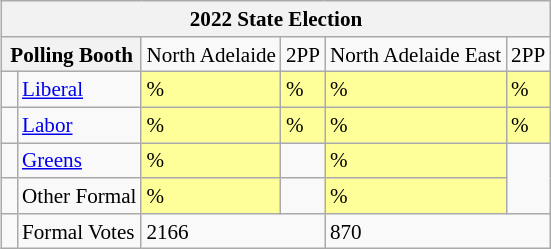<table class="wikitable" style="font-size:88%; float:right; margin-left:1em">
<tr>
<th colspan="6">2022 State Election</th>
</tr>
<tr>
<th colspan="2">Polling Booth</th>
<td>North Adelaide</td>
<td>2PP</td>
<td>North Adelaide East</td>
<td>2PP</td>
</tr>
<tr>
<td> </td>
<td><a href='#'>Liberal</a></td>
<td style="background:#ff9;">%</td>
<td style="background:#ff9;">%</td>
<td style="background:#ff9;">%</td>
<td style="background:#ff9;">%</td>
</tr>
<tr>
<td> </td>
<td><a href='#'>Labor</a></td>
<td style="background:#ff9;">%</td>
<td style="background:#ff9;">%</td>
<td style="background:#ff9;">%</td>
<td style="background:#ff9;">%</td>
</tr>
<tr>
<td> </td>
<td><a href='#'>Greens</a></td>
<td style="background:#ff9;">%</td>
<td></td>
<td style="background:#ff9;">%</td>
</tr>
<tr>
<td> </td>
<td>Other Formal</td>
<td style="background:#ff9;">%</td>
<td></td>
<td style="background:#ff9;">%</td>
</tr>
<tr>
<td> </td>
<td>Formal Votes</td>
<td colspan="2">2166</td>
<td colspan="2">870</td>
</tr>
</table>
